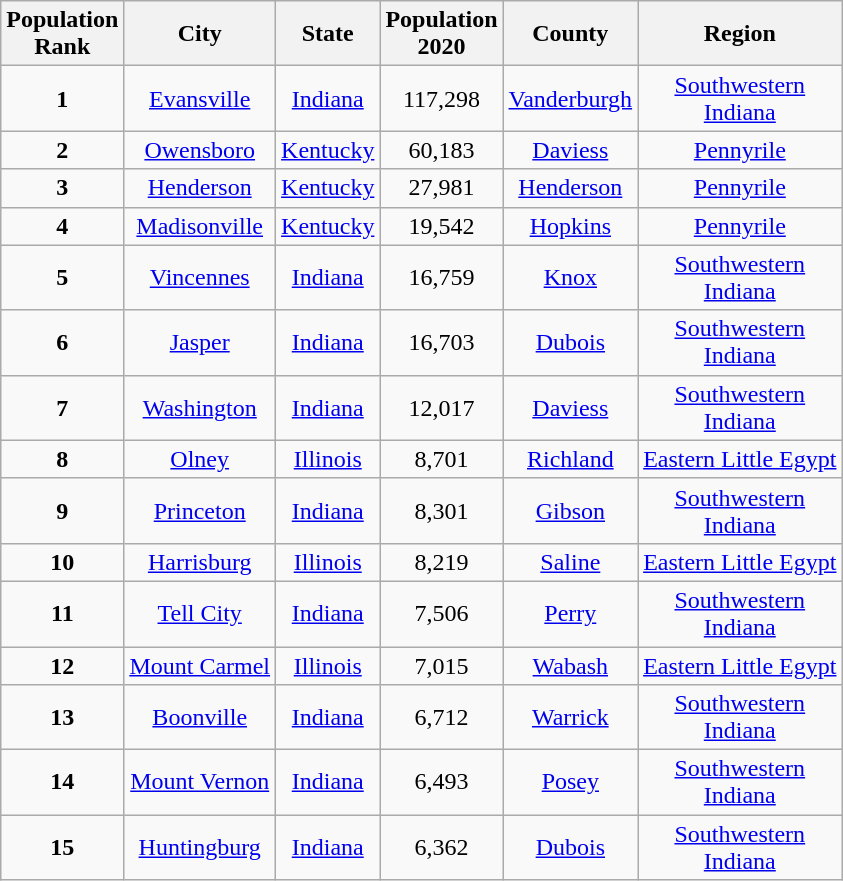<table class="wikitable sortable" border="1" style="text-align:center;">
<tr>
<th>Population<br>Rank</th>
<th>City</th>
<th>State</th>
<th>Population<br>2020</th>
<th>County</th>
<th>Region</th>
</tr>
<tr>
<td><strong>1</strong></td>
<td><a href='#'>Evansville</a></td>
<td><a href='#'>Indiana</a></td>
<td>117,298</td>
<td><a href='#'>Vanderburgh</a></td>
<td><a href='#'>Southwestern<br>Indiana</a></td>
</tr>
<tr>
<td><strong>2</strong></td>
<td><a href='#'>Owensboro</a></td>
<td><a href='#'>Kentucky</a></td>
<td>60,183</td>
<td><a href='#'>Daviess</a></td>
<td><a href='#'>Pennyrile</a></td>
</tr>
<tr>
<td><strong>3</strong></td>
<td><a href='#'>Henderson</a></td>
<td><a href='#'>Kentucky</a></td>
<td>27,981</td>
<td><a href='#'>Henderson</a></td>
<td><a href='#'>Pennyrile</a></td>
</tr>
<tr>
<td><strong>4</strong></td>
<td><a href='#'>Madisonville</a></td>
<td><a href='#'>Kentucky</a></td>
<td>19,542</td>
<td><a href='#'>Hopkins</a></td>
<td><a href='#'>Pennyrile</a></td>
</tr>
<tr>
<td><strong>5</strong></td>
<td><a href='#'>Vincennes</a></td>
<td><a href='#'>Indiana</a></td>
<td>16,759</td>
<td><a href='#'>Knox</a></td>
<td><a href='#'>Southwestern<br>Indiana</a></td>
</tr>
<tr>
<td><strong>6</strong></td>
<td><a href='#'>Jasper</a></td>
<td><a href='#'>Indiana</a></td>
<td>16,703</td>
<td><a href='#'>Dubois</a></td>
<td><a href='#'>Southwestern<br>Indiana</a></td>
</tr>
<tr>
<td><strong>7</strong></td>
<td><a href='#'>Washington</a></td>
<td><a href='#'>Indiana</a></td>
<td>12,017</td>
<td><a href='#'>Daviess</a></td>
<td><a href='#'>Southwestern<br>Indiana</a></td>
</tr>
<tr>
<td><strong>8</strong></td>
<td><a href='#'>Olney</a></td>
<td><a href='#'>Illinois</a></td>
<td>8,701</td>
<td><a href='#'>Richland</a></td>
<td><a href='#'>Eastern Little Egypt</a></td>
</tr>
<tr>
<td><strong>9</strong></td>
<td><a href='#'>Princeton</a></td>
<td><a href='#'>Indiana</a></td>
<td>8,301</td>
<td><a href='#'>Gibson</a></td>
<td><a href='#'>Southwestern<br>Indiana</a></td>
</tr>
<tr>
<td><strong>10</strong></td>
<td><a href='#'>Harrisburg</a></td>
<td><a href='#'>Illinois</a></td>
<td>8,219</td>
<td><a href='#'>Saline</a></td>
<td><a href='#'>Eastern Little Egypt</a></td>
</tr>
<tr>
<td><strong>11</strong></td>
<td><a href='#'>Tell City</a></td>
<td><a href='#'>Indiana</a></td>
<td>7,506</td>
<td><a href='#'>Perry</a></td>
<td><a href='#'>Southwestern<br>Indiana</a></td>
</tr>
<tr>
<td><strong>12</strong></td>
<td><a href='#'>Mount Carmel</a></td>
<td><a href='#'>Illinois</a></td>
<td>7,015</td>
<td><a href='#'>Wabash</a></td>
<td><a href='#'>Eastern Little Egypt</a></td>
</tr>
<tr>
<td><strong>13</strong></td>
<td><a href='#'>Boonville</a></td>
<td><a href='#'>Indiana</a></td>
<td>6,712</td>
<td><a href='#'>Warrick</a></td>
<td><a href='#'>Southwestern<br>Indiana</a></td>
</tr>
<tr>
<td><strong>14</strong></td>
<td><a href='#'>Mount Vernon</a></td>
<td><a href='#'>Indiana</a></td>
<td>6,493</td>
<td><a href='#'>Posey</a></td>
<td><a href='#'>Southwestern<br>Indiana</a></td>
</tr>
<tr>
<td><strong>15</strong></td>
<td><a href='#'>Huntingburg</a></td>
<td><a href='#'>Indiana</a></td>
<td>6,362</td>
<td><a href='#'>Dubois</a></td>
<td><a href='#'>Southwestern<br>Indiana</a></td>
</tr>
</table>
